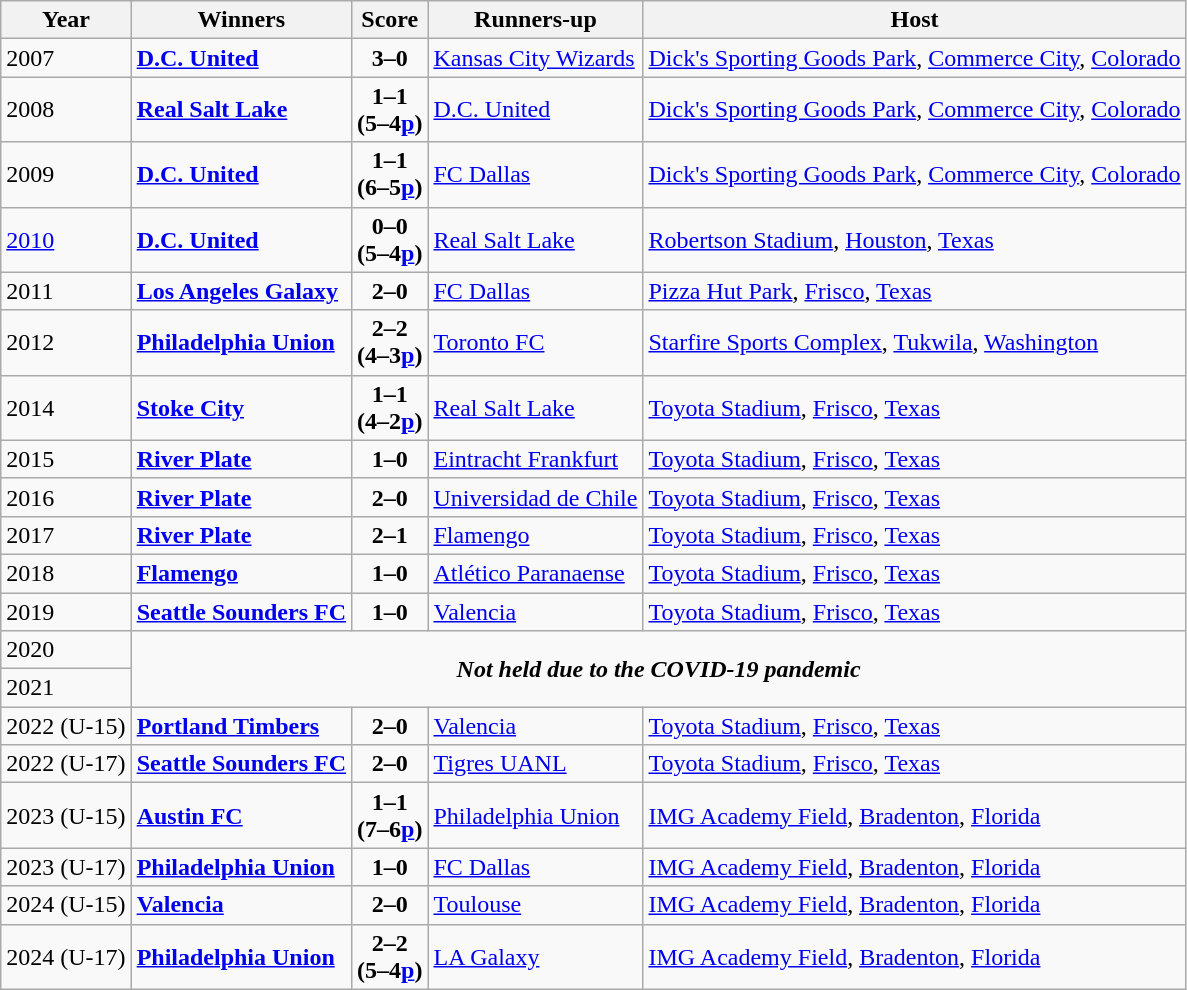<table class="wikitable">
<tr>
<th>Year</th>
<th>Winners</th>
<th>Score</th>
<th>Runners-up</th>
<th>Host</th>
</tr>
<tr>
<td>2007</td>
<td><strong> <a href='#'>D.C. United</a></strong></td>
<td align=center><strong>3–0</strong></td>
<td> <a href='#'>Kansas City Wizards</a></td>
<td><a href='#'>Dick's Sporting Goods Park</a>, <a href='#'>Commerce City</a>, <a href='#'>Colorado</a></td>
</tr>
<tr>
<td>2008</td>
<td><strong> <a href='#'>Real Salt Lake</a></strong></td>
<td align=center><strong>1–1 <br>(5–4<a href='#'>p</a>)</strong></td>
<td> <a href='#'>D.C. United</a></td>
<td><a href='#'>Dick's Sporting Goods Park</a>, <a href='#'>Commerce City</a>, <a href='#'>Colorado</a></td>
</tr>
<tr>
<td>2009</td>
<td><strong> <a href='#'>D.C. United</a></strong></td>
<td align=center><strong>1–1 <br>(6–5<a href='#'>p</a>)</strong></td>
<td> <a href='#'>FC Dallas</a></td>
<td><a href='#'>Dick's Sporting Goods Park</a>, <a href='#'>Commerce City</a>, <a href='#'>Colorado</a></td>
</tr>
<tr>
<td><a href='#'>2010</a></td>
<td><strong> <a href='#'>D.C. United</a></strong></td>
<td align=center><strong>0–0 <br>(5–4<a href='#'>p</a>)</strong></td>
<td> <a href='#'>Real Salt Lake</a></td>
<td><a href='#'>Robertson Stadium</a>, <a href='#'>Houston</a>, <a href='#'>Texas</a></td>
</tr>
<tr>
<td>2011</td>
<td><strong> <a href='#'>Los Angeles Galaxy</a></strong></td>
<td align=center><strong>2–0</strong></td>
<td> <a href='#'>FC Dallas</a></td>
<td><a href='#'>Pizza Hut Park</a>, <a href='#'>Frisco</a>, <a href='#'>Texas</a></td>
</tr>
<tr>
<td>2012</td>
<td><strong> <a href='#'>Philadelphia Union</a></strong></td>
<td align=center><strong>2–2 <br>(4–3<a href='#'>p</a>)</strong></td>
<td> <a href='#'>Toronto FC</a></td>
<td><a href='#'>Starfire Sports Complex</a>, <a href='#'>Tukwila</a>, <a href='#'>Washington</a></td>
</tr>
<tr>
<td>2014</td>
<td><strong> <a href='#'>Stoke City</a></strong></td>
<td align=center><strong>1–1 <br>(4–2<a href='#'>p</a>)</strong></td>
<td> <a href='#'>Real Salt Lake</a></td>
<td><a href='#'>Toyota Stadium</a>, <a href='#'>Frisco</a>, <a href='#'>Texas</a></td>
</tr>
<tr>
<td>2015</td>
<td><strong> <a href='#'>River Plate</a></strong></td>
<td align=center><strong>1–0</strong></td>
<td> <a href='#'>Eintracht Frankfurt</a></td>
<td><a href='#'>Toyota Stadium</a>, <a href='#'>Frisco</a>, <a href='#'>Texas</a></td>
</tr>
<tr>
<td>2016</td>
<td><strong> <a href='#'>River Plate</a></strong></td>
<td align=center><strong>2–0</strong></td>
<td> <a href='#'>Universidad de Chile</a></td>
<td><a href='#'>Toyota Stadium</a>, <a href='#'>Frisco</a>, <a href='#'>Texas</a></td>
</tr>
<tr>
<td>2017</td>
<td><strong> <a href='#'>River Plate</a></strong></td>
<td align=center><strong>2–1</strong></td>
<td> <a href='#'>Flamengo</a></td>
<td><a href='#'>Toyota Stadium</a>, <a href='#'>Frisco</a>, <a href='#'>Texas</a></td>
</tr>
<tr>
<td>2018</td>
<td><strong> <a href='#'>Flamengo</a></strong></td>
<td align=center><strong>1–0</strong></td>
<td> <a href='#'>Atlético Paranaense</a></td>
<td><a href='#'>Toyota Stadium</a>, <a href='#'>Frisco</a>, <a href='#'>Texas</a></td>
</tr>
<tr>
<td>2019</td>
<td><strong> <a href='#'>Seattle Sounders FC</a></strong></td>
<td align=center><strong>1–0</strong></td>
<td> <a href='#'>Valencia</a></td>
<td><a href='#'>Toyota Stadium</a>, <a href='#'>Frisco</a>, <a href='#'>Texas</a></td>
</tr>
<tr>
<td>2020</td>
<td rowspan="2" colspan="5" style="text-align: center;" valign="middle"><strong><em>Not held due to the COVID-19 pandemic</em></strong></td>
</tr>
<tr>
<td>2021</td>
</tr>
<tr>
<td>2022 (U-15)</td>
<td><strong> <a href='#'>Portland Timbers</a></strong></td>
<td align=center><strong>2–0</strong></td>
<td> <a href='#'>Valencia</a></td>
<td><a href='#'>Toyota Stadium</a>, <a href='#'>Frisco</a>, <a href='#'>Texas</a></td>
</tr>
<tr>
<td>2022 (U-17)</td>
<td><strong> <a href='#'>Seattle Sounders FC</a></strong></td>
<td align=center><strong>2–0</strong></td>
<td> <a href='#'>Tigres UANL</a></td>
<td><a href='#'>Toyota Stadium</a>, <a href='#'>Frisco</a>, <a href='#'>Texas</a></td>
</tr>
<tr>
<td>2023 (U-15)</td>
<td><strong> <a href='#'>Austin FC</a></strong></td>
<td align=center><strong>1–1 <br>(7–6<a href='#'>p</a>)</strong></td>
<td> <a href='#'>Philadelphia Union</a></td>
<td><a href='#'>IMG Academy Field</a>, <a href='#'>Bradenton</a>, <a href='#'>Florida</a></td>
</tr>
<tr>
<td>2023 (U-17)</td>
<td><strong> <a href='#'>Philadelphia Union</a></strong></td>
<td align=center><strong>1–0</strong></td>
<td> <a href='#'>FC Dallas</a></td>
<td><a href='#'>IMG Academy Field</a>, <a href='#'>Bradenton</a>, <a href='#'>Florida</a></td>
</tr>
<tr>
<td>2024 (U-15)</td>
<td><strong> <a href='#'>Valencia</a></strong></td>
<td align=center><strong>2–0</strong></td>
<td> <a href='#'>Toulouse</a></td>
<td><a href='#'>IMG Academy Field</a>, <a href='#'>Bradenton</a>, <a href='#'>Florida</a></td>
</tr>
<tr>
<td>2024 (U-17)</td>
<td><strong> <a href='#'>Philadelphia Union</a></strong></td>
<td align=center><strong>2–2 <br>(5–4<a href='#'>p</a>)</strong></td>
<td> <a href='#'>LA Galaxy</a></td>
<td><a href='#'>IMG Academy Field</a>, <a href='#'>Bradenton</a>, <a href='#'>Florida</a></td>
</tr>
</table>
